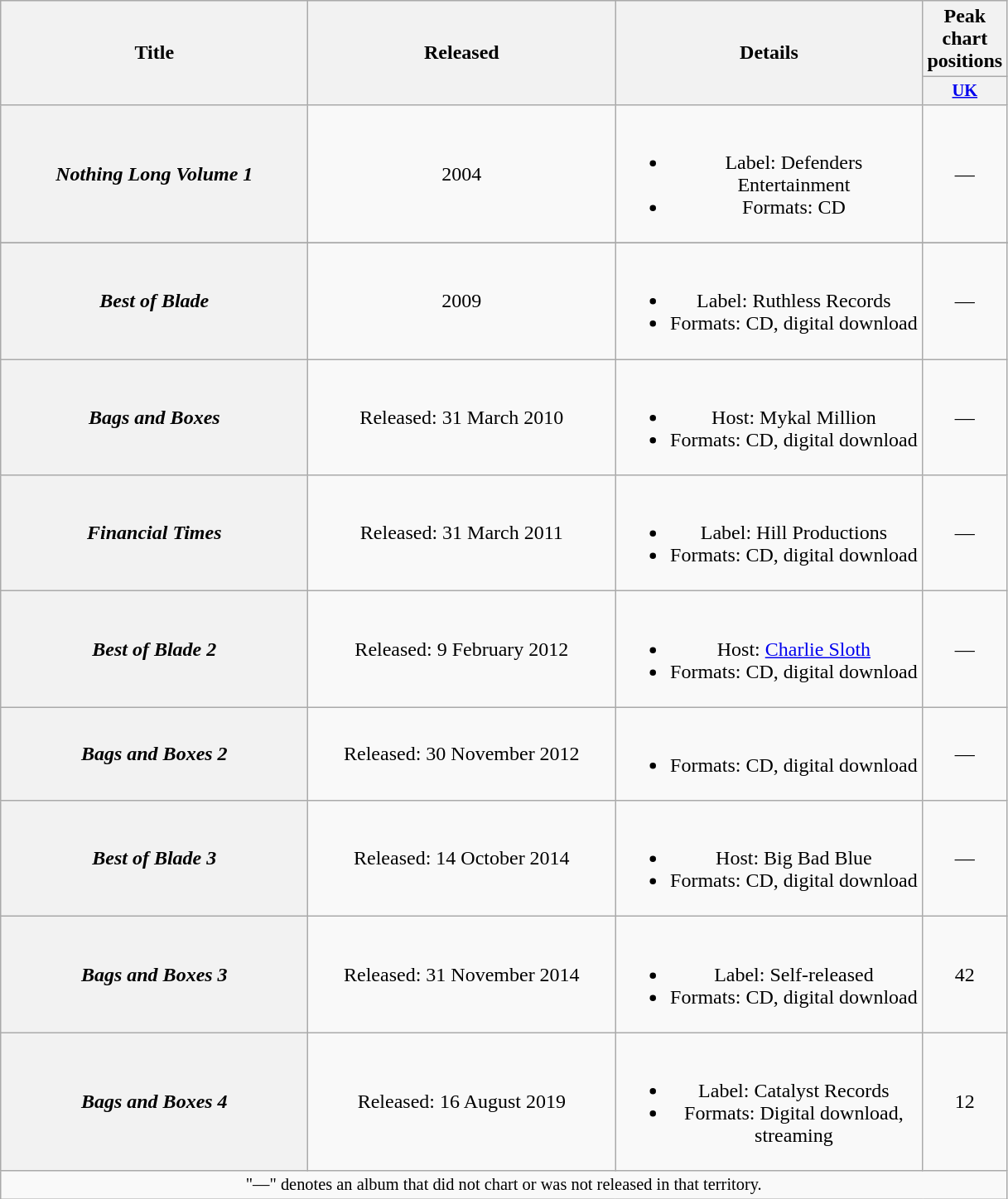<table class="wikitable plainrowheaders" style="text-align:center;">
<tr>
<th scope="col" rowspan="2" style="width:15em;">Title</th>
<th scope="col" rowspan="2" style="width:15em;">Released</th>
<th scope="col" rowspan="2" style="width:15em;">Details</th>
<th scope="col" colspan="1">Peak chart positions</th>
</tr>
<tr>
<th scope="col" style="width:3em;font-size:85%;"><a href='#'>UK</a><br></th>
</tr>
<tr>
<th scope="row"><em>Nothing Long Volume 1</em></th>
<td>2004</td>
<td><br><ul><li>Label: Defenders Entertainment</li><li>Formats: CD</li></ul></td>
<td>—</td>
</tr>
<tr>
</tr>
<tr>
<th scope="row"><em>Best of Blade</em></th>
<td>2009</td>
<td><br><ul><li>Label: Ruthless Records</li><li>Formats: CD, digital download</li></ul></td>
<td>—</td>
</tr>
<tr>
<th scope="row"><em>Bags and Boxes</em></th>
<td>Released: 31 March 2010</td>
<td><br><ul><li>Host: Mykal Million</li><li>Formats: CD, digital download</li></ul></td>
<td>—</td>
</tr>
<tr>
<th scope="row"><em>Financial Times</em></th>
<td>Released: 31 March 2011</td>
<td><br><ul><li>Label: Hill Productions</li><li>Formats: CD, digital download</li></ul></td>
<td>—</td>
</tr>
<tr>
<th scope="row"><em>Best of Blade 2</em></th>
<td>Released: 9 February 2012</td>
<td><br><ul><li>Host: <a href='#'>Charlie Sloth</a></li><li>Formats: CD, digital download</li></ul></td>
<td>—</td>
</tr>
<tr>
<th scope="row"><em>Bags and Boxes 2</em></th>
<td>Released: 30 November 2012</td>
<td><br><ul><li>Formats: CD, digital download</li></ul></td>
<td>—</td>
</tr>
<tr>
<th scope="row"><em>Best of Blade 3</em></th>
<td>Released: 14 October 2014</td>
<td><br><ul><li>Host: Big Bad Blue</li><li>Formats: CD, digital download</li></ul></td>
<td>—</td>
</tr>
<tr>
<th scope="row"><em>Bags and Boxes 3</em></th>
<td>Released: 31 November 2014</td>
<td><br><ul><li>Label: Self-released</li><li>Formats: CD, digital download</li></ul></td>
<td>42</td>
</tr>
<tr>
<th scope="row"><em>Bags and Boxes 4</em></th>
<td>Released: 16 August 2019</td>
<td><br><ul><li>Label: Catalyst Records</li><li>Formats: Digital download, streaming</li></ul></td>
<td>12</td>
</tr>
<tr>
<td colspan="20" style="font-size:85%">"—" denotes an album that did not chart or was not released in that territory.</td>
</tr>
</table>
